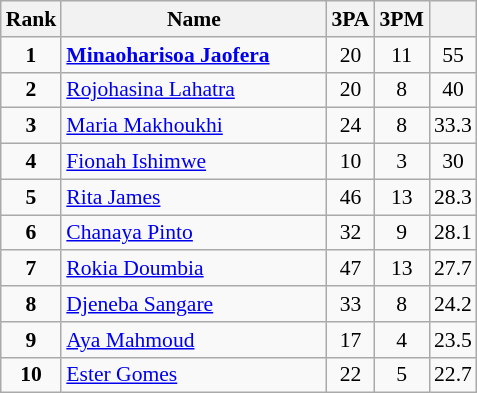<table class="wikitable" style="text-align:center; font-size:90%;">
<tr>
<th width=10px>Rank</th>
<th width=170px>Name</th>
<th width=10px>3PA</th>
<th width=10px>3PM</th>
<th width=10px></th>
</tr>
<tr>
<td><strong>1</strong></td>
<td align=left> <strong><a href='#'>Minaoharisoa Jaofera</a></strong></td>
<td>20</td>
<td>11</td>
<td>55</td>
</tr>
<tr>
<td><strong>2</strong></td>
<td align=left> <a href='#'>Rojohasina Lahatra</a></td>
<td>20</td>
<td>8</td>
<td>40</td>
</tr>
<tr>
<td><strong>3</strong></td>
<td align=left> <a href='#'>Maria Makhoukhi</a></td>
<td>24</td>
<td>8</td>
<td>33.3</td>
</tr>
<tr>
<td><strong>4</strong></td>
<td align=left> <a href='#'>Fionah Ishimwe</a></td>
<td>10</td>
<td>3</td>
<td>30</td>
</tr>
<tr>
<td><strong>5</strong></td>
<td align=left> <a href='#'>Rita James</a></td>
<td>46</td>
<td>13</td>
<td>28.3</td>
</tr>
<tr>
<td><strong>6</strong></td>
<td align=left> <a href='#'>Chanaya Pinto</a></td>
<td>32</td>
<td>9</td>
<td>28.1</td>
</tr>
<tr>
<td><strong>7</strong></td>
<td align=left> <a href='#'>Rokia Doumbia</a></td>
<td>47</td>
<td>13</td>
<td>27.7</td>
</tr>
<tr>
<td><strong>8</strong></td>
<td align=left> <a href='#'>Djeneba Sangare</a></td>
<td>33</td>
<td>8</td>
<td>24.2</td>
</tr>
<tr>
<td><strong>9</strong></td>
<td align=left> <a href='#'>Aya Mahmoud</a></td>
<td>17</td>
<td>4</td>
<td>23.5</td>
</tr>
<tr>
<td><strong>10</strong></td>
<td align=left> <a href='#'>Ester Gomes</a></td>
<td>22</td>
<td>5</td>
<td>22.7</td>
</tr>
</table>
